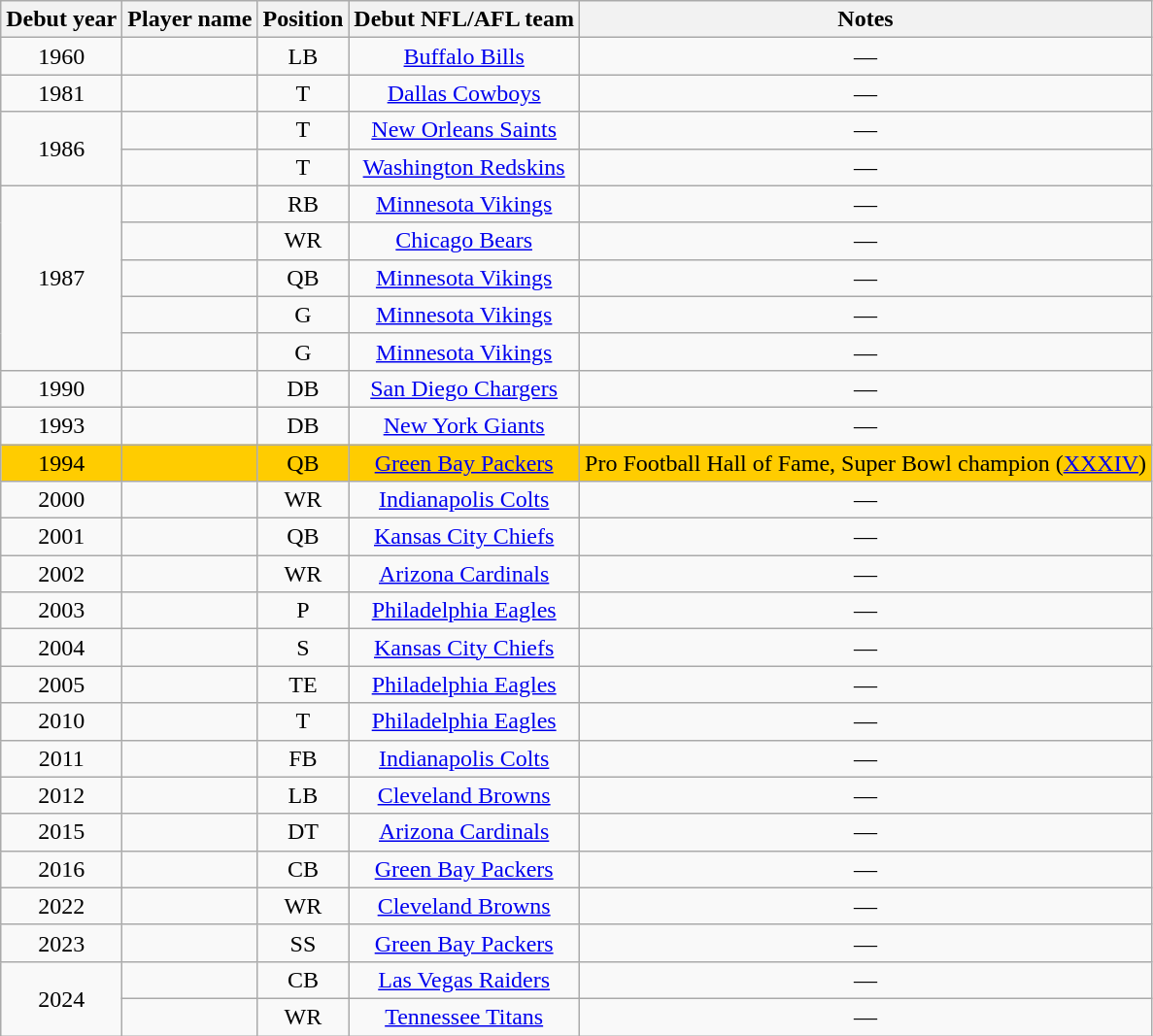<table class="wikitable sortable" style="text-align: center;">
<tr>
<th>Debut year</th>
<th>Player name</th>
<th>Position</th>
<th>Debut NFL/AFL team</th>
<th>Notes</th>
</tr>
<tr>
<td align="center">1960</td>
<td align="center"></td>
<td align="center">LB</td>
<td align="center"><a href='#'>Buffalo Bills</a></td>
<td align="center">—</td>
</tr>
<tr>
<td align="center">1981</td>
<td align="center"></td>
<td align="center">T</td>
<td align="center"><a href='#'>Dallas Cowboys</a></td>
<td align="center">—</td>
</tr>
<tr>
<td rowspan="2">1986</td>
<td align="center"></td>
<td align="center">T</td>
<td align="center"><a href='#'>New Orleans Saints</a></td>
<td align="center">—</td>
</tr>
<tr>
<td align="center"></td>
<td align="center">T</td>
<td align="center"><a href='#'>Washington Redskins</a></td>
<td align="center">—</td>
</tr>
<tr>
<td rowspan="5">1987</td>
<td align="center"></td>
<td align="center">RB</td>
<td align="center"><a href='#'>Minnesota Vikings</a></td>
<td align="center">—</td>
</tr>
<tr>
<td align="center"></td>
<td align="center">WR</td>
<td align="center"><a href='#'>Chicago Bears</a></td>
<td align="center">—</td>
</tr>
<tr>
<td align="center"></td>
<td align="center">QB</td>
<td align="center"><a href='#'>Minnesota Vikings</a></td>
<td align="center">—</td>
</tr>
<tr>
<td align="center"></td>
<td align="center">G</td>
<td align="center"><a href='#'>Minnesota Vikings</a></td>
<td align="center">—</td>
</tr>
<tr>
<td align="center"></td>
<td align="center">G</td>
<td align="center"><a href='#'>Minnesota Vikings</a></td>
<td align="center">—</td>
</tr>
<tr>
<td align="center">1990</td>
<td align="center"></td>
<td align="center">DB</td>
<td align="center"><a href='#'>San Diego Chargers</a></td>
<td align="center">—</td>
</tr>
<tr>
<td align="center">1993</td>
<td align="center"></td>
<td align="center">DB</td>
<td align="center"><a href='#'>New York Giants</a></td>
<td align="center">—</td>
</tr>
<tr bgcolor="#FFCC00">
<td align="center">1994</td>
<td align="center"></td>
<td align="center">QB</td>
<td align="center"><a href='#'>Green Bay Packers</a></td>
<td>Pro Football Hall of Fame, Super Bowl champion (<a href='#'>XXXIV</a>)</td>
</tr>
<tr>
<td align="center">2000</td>
<td align="center"></td>
<td align="center">WR</td>
<td align="center"><a href='#'>Indianapolis Colts</a></td>
<td align="center">—</td>
</tr>
<tr>
<td align="center">2001</td>
<td align="center"></td>
<td align="center">QB</td>
<td align="center"><a href='#'>Kansas City Chiefs</a></td>
<td align="center">—</td>
</tr>
<tr>
<td align="center">2002</td>
<td align="center"></td>
<td align="center">WR</td>
<td align="center"><a href='#'>Arizona Cardinals</a></td>
<td align="center">—</td>
</tr>
<tr>
<td align="center">2003</td>
<td align="center"></td>
<td align="center">P</td>
<td align="center"><a href='#'>Philadelphia Eagles</a></td>
<td align="center">—</td>
</tr>
<tr>
<td align="center">2004</td>
<td align="center"></td>
<td align="center">S</td>
<td align="center"><a href='#'>Kansas City Chiefs</a></td>
<td align="center">—</td>
</tr>
<tr>
<td align="center">2005</td>
<td align="center"></td>
<td align="center">TE</td>
<td align="center"><a href='#'>Philadelphia Eagles</a></td>
<td align="center">—</td>
</tr>
<tr>
<td align="center">2010</td>
<td align="center"></td>
<td align="center">T</td>
<td align="center"><a href='#'>Philadelphia Eagles</a></td>
<td align="center">—</td>
</tr>
<tr>
<td align="center">2011</td>
<td align="center"></td>
<td align="center">FB</td>
<td align="center"><a href='#'>Indianapolis Colts</a></td>
<td align="center">—</td>
</tr>
<tr>
<td align="center">2012</td>
<td align="center"></td>
<td align="center">LB</td>
<td align="center"><a href='#'>Cleveland Browns</a></td>
<td align="center">—</td>
</tr>
<tr>
<td align="center">2015</td>
<td align="center"></td>
<td align="center">DT</td>
<td align="center"><a href='#'>Arizona Cardinals</a></td>
<td align="center">—</td>
</tr>
<tr>
<td align="center">2016</td>
<td align="center"></td>
<td align="center">CB</td>
<td align="center"><a href='#'>Green Bay Packers</a></td>
<td align="center">—</td>
</tr>
<tr>
<td align="center">2022</td>
<td align="center"></td>
<td align="center">WR</td>
<td align="center"><a href='#'>Cleveland Browns</a></td>
<td align="center">—</td>
</tr>
<tr>
<td align="center">2023</td>
<td align="center"></td>
<td align="center">SS</td>
<td align="center"><a href='#'>Green Bay Packers</a></td>
<td align="center">—</td>
</tr>
<tr>
<td rowspan="2">2024</td>
<td align="center"></td>
<td align="center">CB</td>
<td align="center"><a href='#'>Las Vegas Raiders</a></td>
<td align="center">—</td>
</tr>
<tr>
<td align="center"></td>
<td align="center">WR</td>
<td align="center"><a href='#'>Tennessee Titans</a></td>
<td align="center">—</td>
</tr>
</table>
